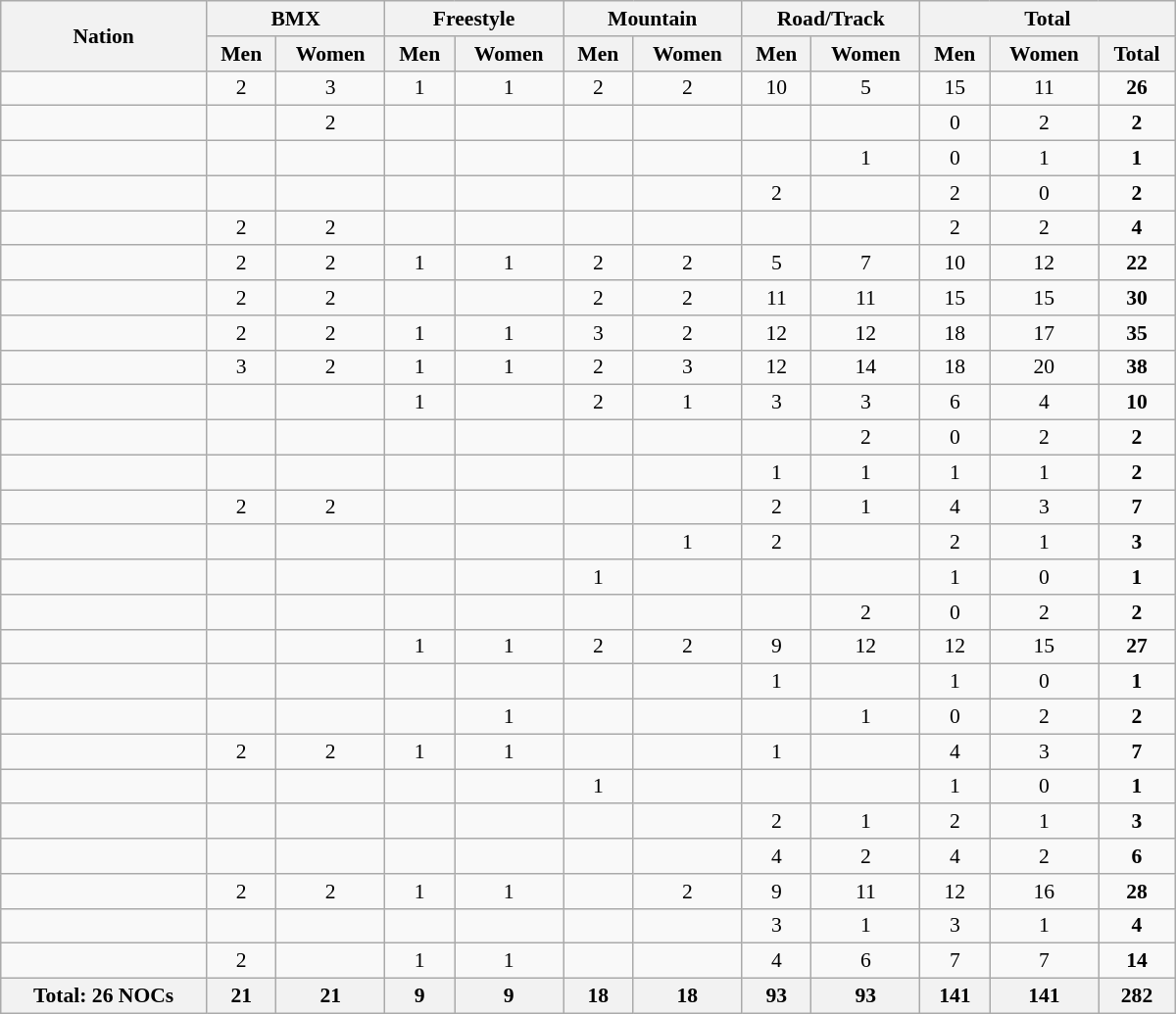<table class="wikitable"  style="width:800px; text-align:center; font-size:90%;">
<tr>
<th rowspan="2" style="text-align:center;">Nation</th>
<th colspan=2>BMX</th>
<th colspan=2>Freestyle</th>
<th colspan=2>Mountain</th>
<th colspan=2>Road/Track</th>
<th colspan=4>Total</th>
</tr>
<tr>
<th>Men</th>
<th>Women</th>
<th>Men</th>
<th>Women</th>
<th>Men</th>
<th>Women</th>
<th>Men</th>
<th>Women</th>
<th>Men</th>
<th>Women</th>
<th>Total</th>
</tr>
<tr>
<td align=left></td>
<td>2</td>
<td>3</td>
<td>1</td>
<td>1</td>
<td>2</td>
<td>2</td>
<td>10</td>
<td>5</td>
<td>15</td>
<td>11</td>
<td><strong>26</strong></td>
</tr>
<tr>
<td align=left></td>
<td></td>
<td>2</td>
<td></td>
<td></td>
<td></td>
<td></td>
<td></td>
<td></td>
<td>0</td>
<td>2</td>
<td><strong>2</strong></td>
</tr>
<tr>
<td align=left></td>
<td></td>
<td></td>
<td></td>
<td></td>
<td></td>
<td></td>
<td></td>
<td>1</td>
<td>0</td>
<td>1</td>
<td><strong>1</strong></td>
</tr>
<tr>
<td align=left></td>
<td></td>
<td></td>
<td></td>
<td></td>
<td></td>
<td></td>
<td>2</td>
<td></td>
<td>2</td>
<td>0</td>
<td><strong>2</strong></td>
</tr>
<tr>
<td align=left></td>
<td>2</td>
<td>2</td>
<td></td>
<td></td>
<td></td>
<td></td>
<td></td>
<td></td>
<td>2</td>
<td>2</td>
<td><strong>4</strong></td>
</tr>
<tr>
<td align=left></td>
<td>2</td>
<td>2</td>
<td>1</td>
<td>1</td>
<td>2</td>
<td>2</td>
<td>5</td>
<td>7</td>
<td>10</td>
<td>12</td>
<td><strong>22</strong></td>
</tr>
<tr>
<td align=left></td>
<td>2</td>
<td>2</td>
<td></td>
<td></td>
<td>2</td>
<td>2</td>
<td>11</td>
<td>11</td>
<td>15</td>
<td>15</td>
<td><strong>30</strong></td>
</tr>
<tr>
<td align=left></td>
<td>2</td>
<td>2</td>
<td>1</td>
<td>1</td>
<td>3</td>
<td>2</td>
<td>12</td>
<td>12</td>
<td>18</td>
<td>17</td>
<td><strong>35</strong></td>
</tr>
<tr>
<td align=left></td>
<td>3</td>
<td>2</td>
<td>1</td>
<td>1</td>
<td>2</td>
<td>3</td>
<td>12</td>
<td>14</td>
<td>18</td>
<td>20</td>
<td><strong>38</strong></td>
</tr>
<tr>
<td align=left></td>
<td></td>
<td></td>
<td>1</td>
<td></td>
<td>2</td>
<td>1</td>
<td>3</td>
<td>3</td>
<td>6</td>
<td>4</td>
<td><strong>10</strong></td>
</tr>
<tr>
<td align=left></td>
<td></td>
<td></td>
<td></td>
<td></td>
<td></td>
<td></td>
<td></td>
<td>2</td>
<td>0</td>
<td>2</td>
<td><strong>2</strong></td>
</tr>
<tr>
<td align=left></td>
<td></td>
<td></td>
<td></td>
<td></td>
<td></td>
<td></td>
<td>1</td>
<td>1</td>
<td>1</td>
<td>1</td>
<td><strong>2</strong></td>
</tr>
<tr>
<td align=left></td>
<td>2</td>
<td>2</td>
<td></td>
<td></td>
<td></td>
<td></td>
<td>2</td>
<td>1</td>
<td>4</td>
<td>3</td>
<td><strong>7</strong></td>
</tr>
<tr>
<td align=left></td>
<td></td>
<td></td>
<td></td>
<td></td>
<td></td>
<td>1</td>
<td>2</td>
<td></td>
<td>2</td>
<td>1</td>
<td><strong>3</strong></td>
</tr>
<tr>
<td align=left></td>
<td></td>
<td></td>
<td></td>
<td></td>
<td>1</td>
<td></td>
<td></td>
<td></td>
<td>1</td>
<td>0</td>
<td><strong>1</strong></td>
</tr>
<tr>
<td align=left></td>
<td></td>
<td></td>
<td></td>
<td></td>
<td></td>
<td></td>
<td></td>
<td>2</td>
<td>0</td>
<td>2</td>
<td><strong>2</strong></td>
</tr>
<tr>
<td align=left></td>
<td></td>
<td></td>
<td>1</td>
<td>1</td>
<td>2</td>
<td>2</td>
<td>9</td>
<td>12</td>
<td>12</td>
<td>15</td>
<td><strong>27</strong></td>
</tr>
<tr>
<td align=left></td>
<td></td>
<td></td>
<td></td>
<td></td>
<td></td>
<td></td>
<td>1</td>
<td></td>
<td>1</td>
<td>0</td>
<td><strong>1</strong></td>
</tr>
<tr>
<td align=left></td>
<td></td>
<td></td>
<td></td>
<td>1</td>
<td></td>
<td></td>
<td></td>
<td>1</td>
<td>0</td>
<td>2</td>
<td><strong>2</strong></td>
</tr>
<tr>
<td align=left></td>
<td>2</td>
<td>2</td>
<td>1</td>
<td>1</td>
<td></td>
<td></td>
<td>1</td>
<td></td>
<td>4</td>
<td>3</td>
<td><strong>7</strong></td>
</tr>
<tr>
<td align=left></td>
<td></td>
<td></td>
<td></td>
<td></td>
<td>1</td>
<td></td>
<td></td>
<td></td>
<td>1</td>
<td>0</td>
<td><strong>1</strong></td>
</tr>
<tr>
<td align=left></td>
<td></td>
<td></td>
<td></td>
<td></td>
<td></td>
<td></td>
<td>2</td>
<td>1</td>
<td>2</td>
<td>1</td>
<td><strong>3</strong></td>
</tr>
<tr>
<td align=left></td>
<td></td>
<td></td>
<td></td>
<td></td>
<td></td>
<td></td>
<td>4</td>
<td>2</td>
<td>4</td>
<td>2</td>
<td><strong>6</strong></td>
</tr>
<tr>
<td align=left></td>
<td>2</td>
<td>2</td>
<td>1</td>
<td>1</td>
<td></td>
<td>2</td>
<td>9</td>
<td>11</td>
<td>12</td>
<td>16</td>
<td><strong>28</strong></td>
</tr>
<tr>
<td align=left></td>
<td></td>
<td></td>
<td></td>
<td></td>
<td></td>
<td></td>
<td>3</td>
<td>1</td>
<td>3</td>
<td>1</td>
<td><strong>4</strong></td>
</tr>
<tr>
<td align=left></td>
<td>2</td>
<td></td>
<td>1</td>
<td>1</td>
<td></td>
<td></td>
<td>4</td>
<td>6</td>
<td>7</td>
<td>7</td>
<td><strong>14</strong></td>
</tr>
<tr>
<th>Total: 26 NOCs</th>
<th>21</th>
<th>21</th>
<th>9</th>
<th>9</th>
<th>18</th>
<th>18</th>
<th>93</th>
<th>93</th>
<th>141</th>
<th>141</th>
<th>282</th>
</tr>
</table>
